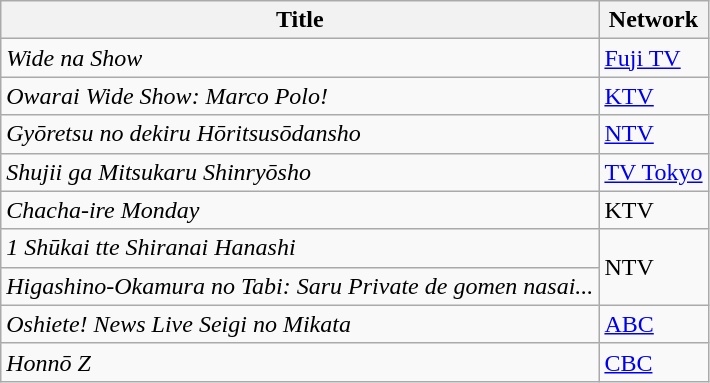<table class="wikitable">
<tr>
<th>Title</th>
<th>Network</th>
</tr>
<tr>
<td><em>Wide na Show</em></td>
<td><a href='#'>Fuji TV</a></td>
</tr>
<tr>
<td><em>Owarai Wide Show: Marco Polo!</em></td>
<td><a href='#'>KTV</a></td>
</tr>
<tr>
<td><em>Gyōretsu no dekiru Hōritsusōdansho</em></td>
<td><a href='#'>NTV</a></td>
</tr>
<tr>
<td><em>Shujii ga Mitsukaru Shinryōsho</em></td>
<td><a href='#'>TV Tokyo</a></td>
</tr>
<tr>
<td><em>Chacha-ire Monday</em></td>
<td>KTV</td>
</tr>
<tr>
<td><em>1 Shūkai tte Shiranai Hanashi</em></td>
<td rowspan="2">NTV</td>
</tr>
<tr>
<td><em>Higashino-Okamura no Tabi: Saru Private de gomen nasai...</em></td>
</tr>
<tr>
<td><em>Oshiete! News Live Seigi no Mikata</em></td>
<td><a href='#'>ABC</a></td>
</tr>
<tr>
<td><em>Honnō Z</em></td>
<td><a href='#'>CBC</a></td>
</tr>
</table>
